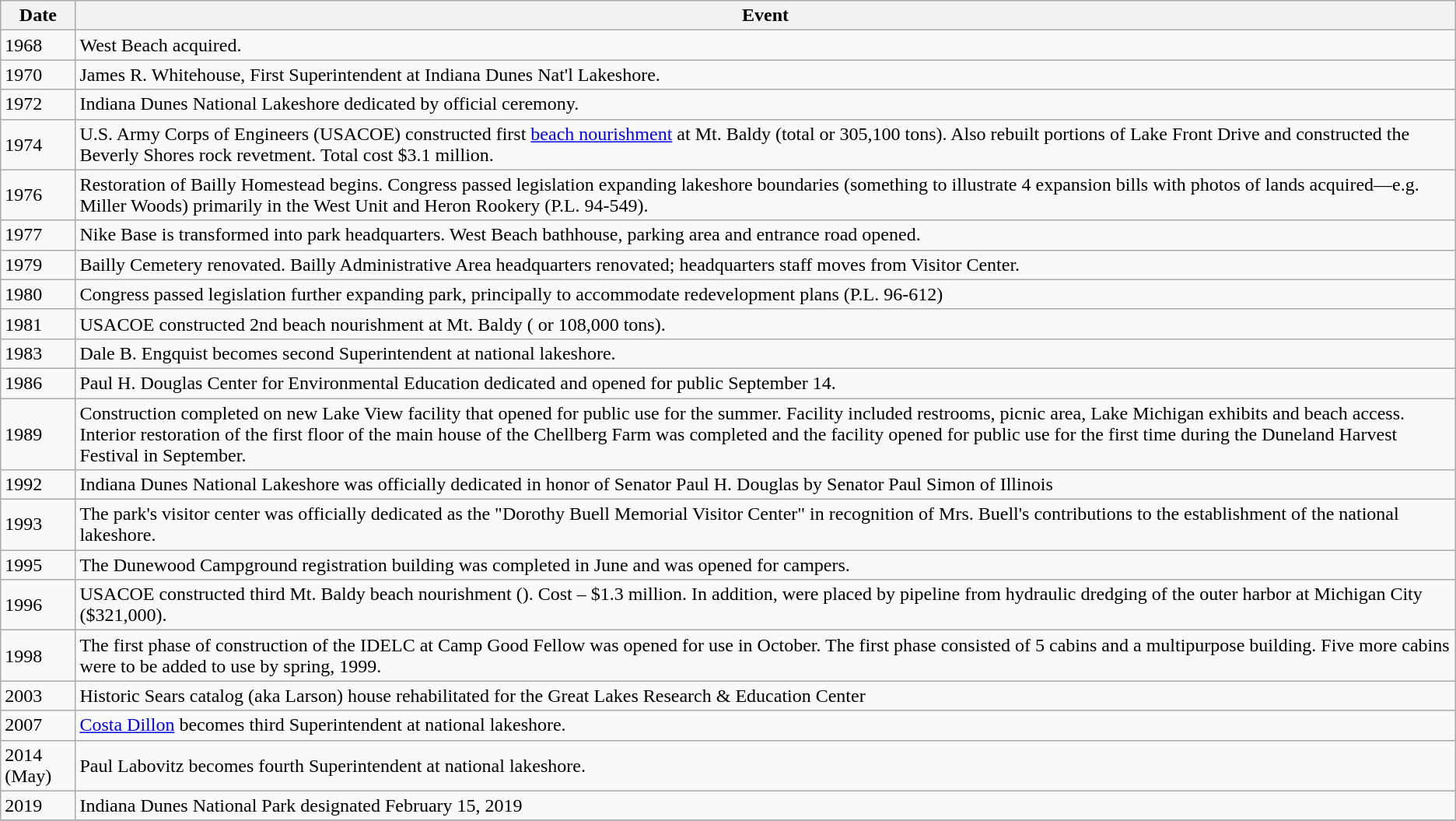<table class="wikitable" border="1">
<tr>
<th>Date</th>
<th>Event</th>
</tr>
<tr>
<td>1968</td>
<td>West Beach acquired.</td>
</tr>
<tr>
<td>1970</td>
<td>James R. Whitehouse, First Superintendent at Indiana Dunes Nat'l Lakeshore.</td>
</tr>
<tr>
<td>1972</td>
<td>Indiana Dunes National Lakeshore dedicated by official ceremony.</td>
</tr>
<tr>
<td>1974</td>
<td>U.S. Army Corps of Engineers (USACOE) constructed first <a href='#'>beach nourishment</a> at Mt. Baldy (total  or 305,100 tons).  Also rebuilt portions of Lake Front Drive and constructed the Beverly Shores rock revetment.  Total cost $3.1 million.</td>
</tr>
<tr>
<td>1976</td>
<td>Restoration of Bailly Homestead begins. Congress passed legislation expanding lakeshore boundaries (something to illustrate 4 expansion bills with photos of lands acquired—e.g. Miller Woods) primarily in the West Unit and Heron Rookery (P.L. 94-549).</td>
</tr>
<tr>
<td>1977</td>
<td>Nike Base is transformed into park headquarters. West Beach bathhouse, parking area and entrance road opened.</td>
</tr>
<tr>
<td>1979</td>
<td>Bailly Cemetery renovated. Bailly Administrative Area headquarters renovated; headquarters staff moves from Visitor Center.</td>
</tr>
<tr>
<td>1980</td>
<td>Congress passed legislation further expanding park, principally to accommodate redevelopment plans (P.L. 96-612)</td>
</tr>
<tr>
<td>1981</td>
<td>USACOE constructed 2nd beach nourishment at Mt. Baldy ( or 108,000 tons).</td>
</tr>
<tr>
<td>1983</td>
<td>Dale B. Engquist becomes second Superintendent at national lakeshore.</td>
</tr>
<tr>
<td>1986</td>
<td>Paul H. Douglas Center for Environmental Education dedicated and opened for public September 14.</td>
</tr>
<tr>
<td>1989</td>
<td>Construction completed on new Lake View facility that opened for public use for the summer.  Facility included restrooms, picnic area, Lake Michigan exhibits and beach access. Interior restoration of the first floor of the main house of the Chellberg Farm was completed and the facility opened for public use for the first time during the Duneland Harvest Festival in September.</td>
</tr>
<tr>
<td>1992</td>
<td>Indiana Dunes National Lakeshore was officially dedicated in honor of Senator Paul H. Douglas by Senator Paul Simon of Illinois</td>
</tr>
<tr>
<td>1993</td>
<td>The park's visitor center was officially dedicated as the "Dorothy Buell Memorial Visitor Center" in recognition of Mrs. Buell's contributions to the establishment of the national lakeshore.</td>
</tr>
<tr>
<td>1995</td>
<td>The Dunewood Campground registration building was completed in June and was opened for campers.</td>
</tr>
<tr>
<td>1996</td>
<td>USACOE constructed third Mt. Baldy beach nourishment (). Cost – $1.3 million.  In addition,  were placed by pipeline from hydraulic dredging of the outer harbor at Michigan City ($321,000).</td>
</tr>
<tr>
<td>1998</td>
<td>The first phase of construction of the IDELC at Camp Good Fellow was opened for use in October.  The first phase consisted of 5 cabins and a multipurpose building.  Five more cabins were to be added to use by spring, 1999.</td>
</tr>
<tr>
<td>2003</td>
<td>Historic Sears catalog (aka Larson) house rehabilitated for the Great Lakes Research & Education Center</td>
</tr>
<tr>
<td>2007</td>
<td><a href='#'>Costa Dillon</a> becomes third Superintendent at national lakeshore.</td>
</tr>
<tr>
<td>2014 (May)</td>
<td>Paul Labovitz becomes fourth Superintendent at national lakeshore.</td>
</tr>
<tr>
<td>2019</td>
<td>Indiana Dunes National Park designated February 15, 2019</td>
</tr>
<tr>
</tr>
</table>
